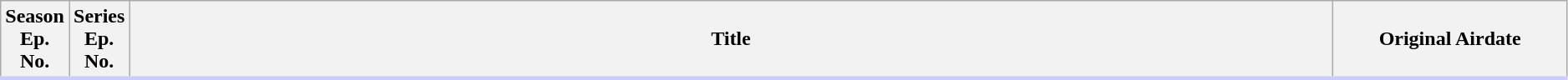<table class="wikitable" width = "99%">
<tr style="border-bottom:3px solid #CCF">
<th width="3%">Season<br>Ep. No.</th>
<th width="3%">Series<br>Ep. No.</th>
<th>Title</th>
<th width="15%">Original Airdate<br>











</th>
</tr>
</table>
